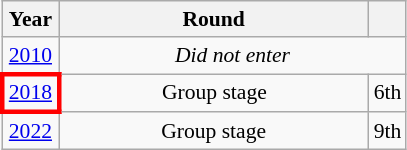<table class="wikitable" style="text-align: center; font-size:90%">
<tr>
<th>Year</th>
<th style="width:200px">Round</th>
<th></th>
</tr>
<tr>
<td><a href='#'>2010</a></td>
<td colspan="2"><em>Did not enter</em></td>
</tr>
<tr>
<td style="border: 3px solid red"><a href='#'>2018</a></td>
<td>Group stage</td>
<td>6th</td>
</tr>
<tr>
<td><a href='#'>2022</a></td>
<td>Group stage</td>
<td>9th</td>
</tr>
</table>
